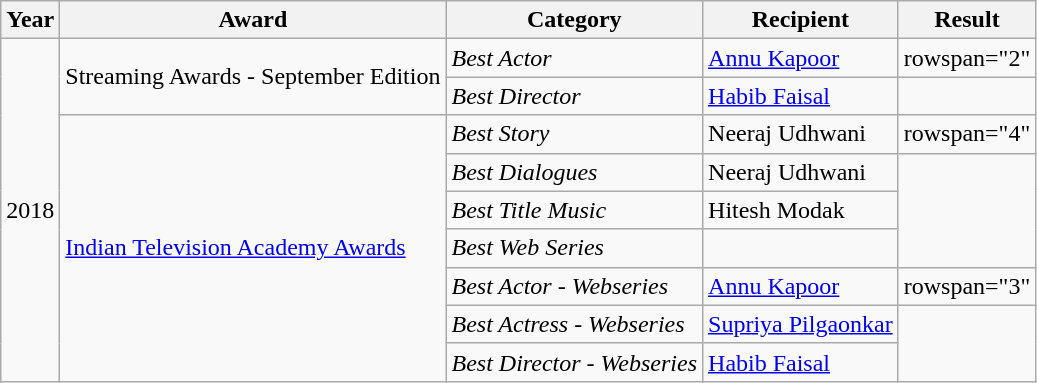<table class="wikitable">
<tr>
<th>Year</th>
<th>Award</th>
<th>Category</th>
<th>Recipient</th>
<th>Result</th>
</tr>
<tr>
<td rowspan="9">2018</td>
<td rowspan="2">Streaming Awards - September Edition</td>
<td><em>Best Actor</em></td>
<td><a href='#'>Annu Kapoor</a></td>
<td>rowspan="2" </td>
</tr>
<tr>
<td><em>Best Director</em></td>
<td><a href='#'>Habib Faisal</a></td>
</tr>
<tr>
<td rowspan="7"><a href='#'>Indian Television Academy Awards</a></td>
<td><em>Best Story</em></td>
<td>Neeraj Udhwani</td>
<td>rowspan="4" </td>
</tr>
<tr>
<td><em>Best Dialogues</em></td>
<td>Neeraj Udhwani</td>
</tr>
<tr>
<td><em>Best Title Music</em></td>
<td>Hitesh Modak</td>
</tr>
<tr>
<td><em>Best Web Series</em></td>
<td></td>
</tr>
<tr>
<td><em>Best Actor - Webseries</em></td>
<td><a href='#'>Annu Kapoor</a></td>
<td>rowspan="3" </td>
</tr>
<tr>
<td><em>Best Actress - Webseries</em></td>
<td><a href='#'>Supriya Pilgaonkar</a></td>
</tr>
<tr>
<td><em>Best Director - Webseries</em></td>
<td><a href='#'>Habib Faisal</a></td>
</tr>
</table>
